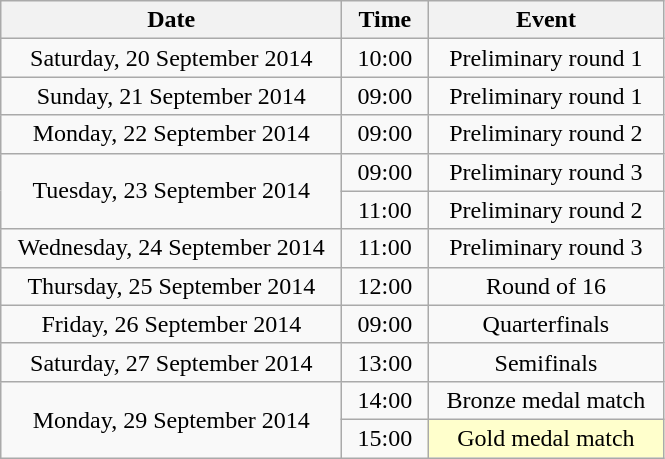<table class = "wikitable" style="text-align:center;">
<tr>
<th width=220>Date</th>
<th width=50>Time</th>
<th width=150>Event</th>
</tr>
<tr>
<td>Saturday, 20 September 2014</td>
<td>10:00</td>
<td>Preliminary round 1</td>
</tr>
<tr>
<td>Sunday, 21 September 2014</td>
<td>09:00</td>
<td>Preliminary round 1</td>
</tr>
<tr>
<td>Monday, 22 September 2014</td>
<td>09:00</td>
<td>Preliminary round 2</td>
</tr>
<tr>
<td rowspan=2>Tuesday, 23 September 2014</td>
<td>09:00</td>
<td>Preliminary round 3</td>
</tr>
<tr>
<td>11:00</td>
<td>Preliminary round 2</td>
</tr>
<tr>
<td>Wednesday, 24 September 2014</td>
<td>11:00</td>
<td>Preliminary round 3</td>
</tr>
<tr>
<td>Thursday, 25 September 2014</td>
<td>12:00</td>
<td>Round of 16</td>
</tr>
<tr>
<td>Friday, 26 September 2014</td>
<td>09:00</td>
<td>Quarterfinals</td>
</tr>
<tr>
<td>Saturday, 27 September 2014</td>
<td>13:00</td>
<td>Semifinals</td>
</tr>
<tr>
<td rowspan=2>Monday, 29 September 2014</td>
<td>14:00</td>
<td>Bronze medal match</td>
</tr>
<tr>
<td>15:00</td>
<td bgcolor=ffffcc>Gold medal match</td>
</tr>
</table>
